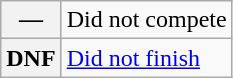<table class="wikitable">
<tr>
<th scope="row">—</th>
<td>Did not compete</td>
</tr>
<tr>
<th scope="row">DNF</th>
<td><a href='#'>Did not finish</a></td>
</tr>
</table>
